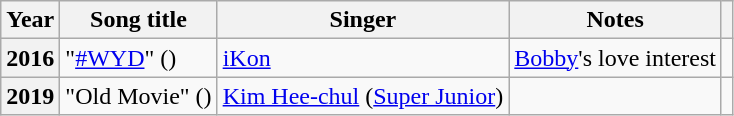<table class="wikitable plainrowheaders sortable">
<tr>
<th scope="col">Year</th>
<th scope="col">Song title</th>
<th scope="col">Singer</th>
<th scope="col">Notes</th>
<th scope="col" class="unsortable"></th>
</tr>
<tr>
<th scope="row">2016</th>
<td>"<a href='#'>#WYD</a>" ()</td>
<td><a href='#'>iKon</a></td>
<td><a href='#'>Bobby</a>'s love interest</td>
<td style="text-align:center"></td>
</tr>
<tr>
<th scope="row">2019</th>
<td>"Old Movie" ()</td>
<td><a href='#'>Kim Hee-chul</a> (<a href='#'>Super Junior</a>)</td>
<td></td>
<td style="text-align:center"></td>
</tr>
</table>
